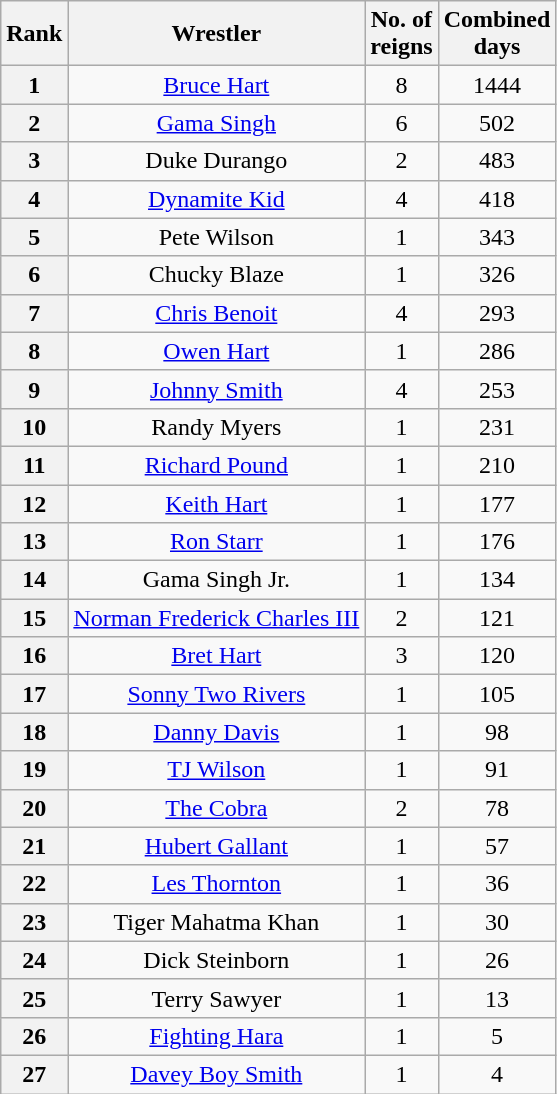<table class="wikitable sortable" style="text-align:center;">
<tr>
<th>Rank</th>
<th>Wrestler</th>
<th>No. of<br>reigns</th>
<th>Combined<br>days</th>
</tr>
<tr>
<th>1</th>
<td><a href='#'>Bruce Hart</a></td>
<td>8</td>
<td>1444</td>
</tr>
<tr>
<th>2</th>
<td><a href='#'>Gama Singh</a></td>
<td>6</td>
<td>502</td>
</tr>
<tr>
<th>3</th>
<td>Duke Durango</td>
<td>2</td>
<td>483</td>
</tr>
<tr>
<th>4</th>
<td><a href='#'>Dynamite Kid</a></td>
<td>4</td>
<td>418</td>
</tr>
<tr>
<th>5</th>
<td>Pete Wilson</td>
<td>1</td>
<td>343</td>
</tr>
<tr>
<th>6</th>
<td>Chucky Blaze</td>
<td>1</td>
<td>326</td>
</tr>
<tr>
<th>7</th>
<td><a href='#'>Chris Benoit</a></td>
<td>4</td>
<td>293</td>
</tr>
<tr>
<th>8</th>
<td><a href='#'>Owen Hart</a></td>
<td>1</td>
<td>286</td>
</tr>
<tr>
<th>9</th>
<td><a href='#'>Johnny Smith</a></td>
<td>4</td>
<td>253</td>
</tr>
<tr>
<th>10</th>
<td>Randy Myers</td>
<td>1</td>
<td>231</td>
</tr>
<tr>
<th>11</th>
<td><a href='#'>Richard Pound</a></td>
<td>1</td>
<td>210</td>
</tr>
<tr>
<th>12</th>
<td><a href='#'>Keith Hart</a></td>
<td>1</td>
<td>177</td>
</tr>
<tr>
<th>13</th>
<td><a href='#'>Ron Starr</a></td>
<td>1</td>
<td>176</td>
</tr>
<tr>
<th>14</th>
<td>Gama Singh Jr.</td>
<td>1</td>
<td>134</td>
</tr>
<tr>
<th>15</th>
<td><a href='#'>Norman Frederick Charles III</a></td>
<td>2</td>
<td>121</td>
</tr>
<tr>
<th>16</th>
<td><a href='#'>Bret Hart</a></td>
<td>3</td>
<td>120</td>
</tr>
<tr>
<th>17</th>
<td><a href='#'>Sonny Two Rivers</a></td>
<td>1</td>
<td>105</td>
</tr>
<tr>
<th>18</th>
<td><a href='#'>Danny Davis</a></td>
<td>1</td>
<td>98</td>
</tr>
<tr>
<th>19</th>
<td><a href='#'>TJ Wilson</a></td>
<td>1</td>
<td>91</td>
</tr>
<tr>
<th>20</th>
<td><a href='#'>The Cobra</a></td>
<td>2</td>
<td>78</td>
</tr>
<tr>
<th>21</th>
<td><a href='#'>Hubert Gallant</a></td>
<td>1</td>
<td>57</td>
</tr>
<tr>
<th>22</th>
<td><a href='#'>Les Thornton</a></td>
<td>1</td>
<td>36</td>
</tr>
<tr>
<th>23</th>
<td>Tiger Mahatma Khan</td>
<td>1</td>
<td>30</td>
</tr>
<tr>
<th>24</th>
<td>Dick Steinborn</td>
<td>1</td>
<td>26</td>
</tr>
<tr>
<th>25</th>
<td>Terry Sawyer</td>
<td>1</td>
<td>13</td>
</tr>
<tr>
<th>26</th>
<td><a href='#'>Fighting Hara</a></td>
<td>1</td>
<td>5</td>
</tr>
<tr>
<th>27</th>
<td><a href='#'>Davey Boy Smith</a></td>
<td>1</td>
<td>4</td>
</tr>
</table>
